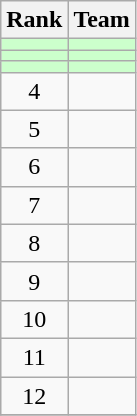<table class="wikitable">
<tr>
<th>Rank</th>
<th>Team</th>
</tr>
<tr bgcolor=#ccffcc>
<td align=center></td>
<td></td>
</tr>
<tr bgcolor=#ccffcc>
<td align=center></td>
<td></td>
</tr>
<tr bgcolor=#ccffcc>
<td align=center></td>
<td></td>
</tr>
<tr>
<td align=center>4</td>
<td></td>
</tr>
<tr>
<td align=center>5</td>
<td></td>
</tr>
<tr>
<td align=center>6</td>
<td></td>
</tr>
<tr>
<td align=center>7</td>
<td></td>
</tr>
<tr>
<td align=center>8</td>
<td></td>
</tr>
<tr>
<td align=center>9</td>
<td></td>
</tr>
<tr>
<td align=center>10</td>
<td></td>
</tr>
<tr>
<td align=center>11</td>
<td></td>
</tr>
<tr>
<td align=center>12</td>
<td></td>
</tr>
<tr>
</tr>
</table>
